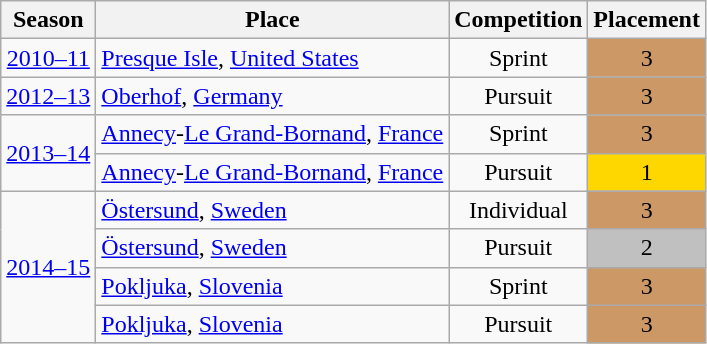<table class="wikitable sortable" style="text-align: center;">
<tr>
<th>Season</th>
<th>Place</th>
<th>Competition</th>
<th>Placement</th>
</tr>
<tr>
<td><a href='#'>2010–11</a></td>
<td style="text-align: left;"> <a href='#'>Presque Isle</a>, <a href='#'>United States</a></td>
<td>Sprint</td>
<td bgcolor="cc9966">3</td>
</tr>
<tr>
<td><a href='#'>2012–13</a></td>
<td style="text-align: left;"> <a href='#'>Oberhof</a>, <a href='#'>Germany</a></td>
<td>Pursuit</td>
<td bgcolor="cc9966">3</td>
</tr>
<tr>
<td rowspan="2"><a href='#'>2013–14</a></td>
<td style="text-align: left;"> <a href='#'>Annecy</a>-<a href='#'>Le Grand-Bornand</a>, <a href='#'>France</a></td>
<td>Sprint</td>
<td bgcolor="cc9966">3</td>
</tr>
<tr>
<td style="text-align: left;"> <a href='#'>Annecy</a>-<a href='#'>Le Grand-Bornand</a>, <a href='#'>France</a></td>
<td>Pursuit</td>
<td bgcolor="gold">1</td>
</tr>
<tr>
<td rowspan="4"><a href='#'>2014–15</a></td>
<td style="text-align: left;"> <a href='#'>Östersund</a>, <a href='#'>Sweden</a></td>
<td>Individual</td>
<td bgcolor="cc9966">3</td>
</tr>
<tr>
<td style="text-align: left;"> <a href='#'>Östersund</a>, <a href='#'>Sweden</a></td>
<td>Pursuit</td>
<td bgcolor="Silver">2</td>
</tr>
<tr>
<td style="text-align: left;"> <a href='#'>Pokljuka</a>, <a href='#'>Slovenia</a></td>
<td>Sprint</td>
<td bgcolor="cc9966">3</td>
</tr>
<tr>
<td style="text-align: left;"> <a href='#'>Pokljuka</a>, <a href='#'>Slovenia</a></td>
<td>Pursuit</td>
<td bgcolor="cc9966">3</td>
</tr>
</table>
